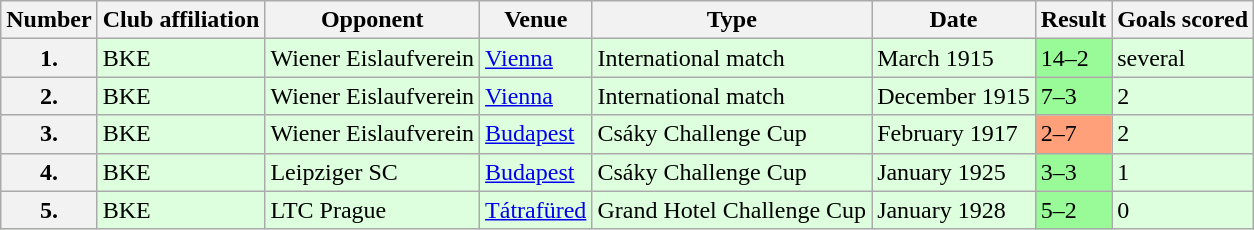<table class="wikitable">
<tr>
<th>Number</th>
<th>Club affiliation</th>
<th>Opponent</th>
<th>Venue</th>
<th>Type</th>
<th>Date</th>
<th>Result</th>
<th>Goals scored</th>
</tr>
<tr style="background:#dfd;">
<th>1.</th>
<td>BKE</td>
<td> Wiener Eislaufverein</td>
<td><a href='#'>Vienna</a></td>
<td>International match</td>
<td>March 1915</td>
<td style="background:#98fb98;">14–2</td>
<td>several</td>
</tr>
<tr style="background:#dfd;">
<th>2.</th>
<td>BKE</td>
<td> Wiener Eislaufverein</td>
<td><a href='#'>Vienna</a></td>
<td>International match</td>
<td>December 1915</td>
<td style="background:#98fb98;">7–3</td>
<td>2</td>
</tr>
<tr style="background:#dfd;">
<th>3.</th>
<td>BKE</td>
<td> Wiener Eislaufverein</td>
<td><a href='#'>Budapest</a></td>
<td>Csáky Challenge Cup</td>
<td>February 1917</td>
<td style="background:#ffa07a;">2–7</td>
<td>2</td>
</tr>
<tr style="background:#dfd;">
<th>4.</th>
<td>BKE</td>
<td> Leipziger SC</td>
<td><a href='#'>Budapest</a></td>
<td>Csáky Challenge Cup</td>
<td>January 1925</td>
<td style="background:#98fb98;">3–3</td>
<td>1</td>
</tr>
<tr style="background:#dfd;">
<th>5.</th>
<td>BKE</td>
<td> LTC Prague</td>
<td><a href='#'>Tátrafüred</a></td>
<td>Grand Hotel Challenge Cup</td>
<td>January 1928</td>
<td style="background:#98fb98;">5–2</td>
<td>0</td>
</tr>
</table>
